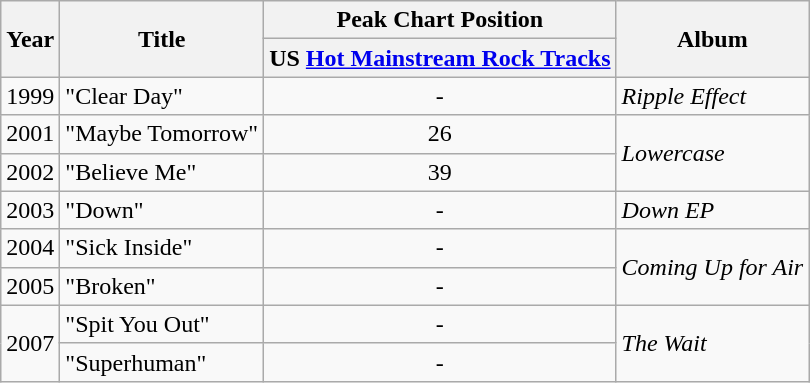<table class="wikitable">
<tr>
<th rowspan="2">Year</th>
<th rowspan="2">Title</th>
<th>Peak Chart Position</th>
<th rowspan="2">Album</th>
</tr>
<tr>
<th>US <a href='#'>Hot Mainstream Rock Tracks</a></th>
</tr>
<tr>
<td>1999</td>
<td>"Clear Day"</td>
<td align="center">-</td>
<td><em>Ripple Effect</em></td>
</tr>
<tr>
<td>2001</td>
<td>"Maybe Tomorrow"</td>
<td align="center">26</td>
<td rowspan="2"><em>Lowercase</em></td>
</tr>
<tr>
<td>2002</td>
<td>"Believe Me"</td>
<td align="center">39</td>
</tr>
<tr>
<td>2003</td>
<td>"Down"</td>
<td align="center">-</td>
<td><em>Down EP</em></td>
</tr>
<tr>
<td>2004</td>
<td>"Sick Inside"</td>
<td align="center">-</td>
<td rowspan="2"><em>Coming Up for Air</em></td>
</tr>
<tr>
<td>2005</td>
<td>"Broken"</td>
<td align="center">-</td>
</tr>
<tr>
<td rowspan="2">2007</td>
<td>"Spit You Out"</td>
<td align="center">-</td>
<td rowspan="2"><em>The Wait</em></td>
</tr>
<tr>
<td>"Superhuman"</td>
<td align="center">-</td>
</tr>
</table>
